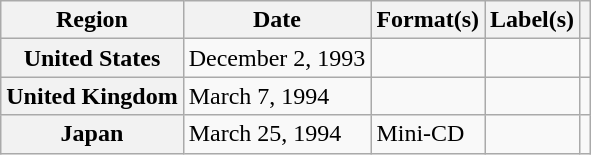<table class="wikitable plainrowheaders">
<tr>
<th scope="col">Region</th>
<th scope="col">Date</th>
<th scope="col">Format(s)</th>
<th scope="col">Label(s)</th>
<th scope="col"></th>
</tr>
<tr>
<th scope="row">United States</th>
<td>December 2, 1993</td>
<td></td>
<td></td>
<td></td>
</tr>
<tr>
<th scope="row">United Kingdom</th>
<td>March 7, 1994</td>
<td></td>
<td></td>
<td></td>
</tr>
<tr>
<th scope="row">Japan</th>
<td>March 25, 1994</td>
<td>Mini-CD</td>
<td></td>
<td></td>
</tr>
</table>
